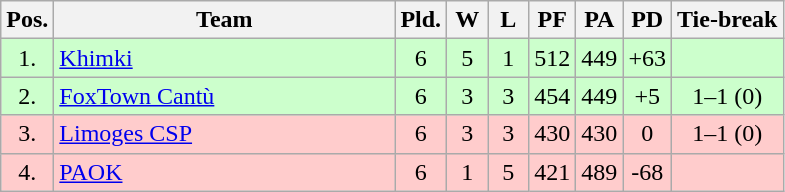<table class="wikitable" style="text-align:center">
<tr>
<th width=15>Pos.</th>
<th width=220>Team</th>
<th width=20>Pld.</th>
<th width=20>W</th>
<th width=20>L</th>
<th width=20>PF</th>
<th width=20>PA</th>
<th width=20>PD</th>
<th>Tie-break</th>
</tr>
<tr style="background:#ccffcc;">
<td>1.</td>
<td align=left> <a href='#'>Khimki</a></td>
<td>6</td>
<td>5</td>
<td>1</td>
<td>512</td>
<td>449</td>
<td>+63</td>
<td></td>
</tr>
<tr style="background:#ccffcc;">
<td>2.</td>
<td align=left> <a href='#'>FoxTown Cantù</a></td>
<td>6</td>
<td>3</td>
<td>3</td>
<td>454</td>
<td>449</td>
<td>+5</td>
<td>1–1 (0)</td>
</tr>
<tr style="background:#fcc;">
<td>3.</td>
<td align=left> <a href='#'>Limoges CSP</a></td>
<td>6</td>
<td>3</td>
<td>3</td>
<td>430</td>
<td>430</td>
<td>0</td>
<td>1–1 (0)</td>
</tr>
<tr style="background:#fcc;">
<td>4.</td>
<td align=left> <a href='#'>PAOK</a></td>
<td>6</td>
<td>1</td>
<td>5</td>
<td>421</td>
<td>489</td>
<td>-68</td>
<td></td>
</tr>
</table>
